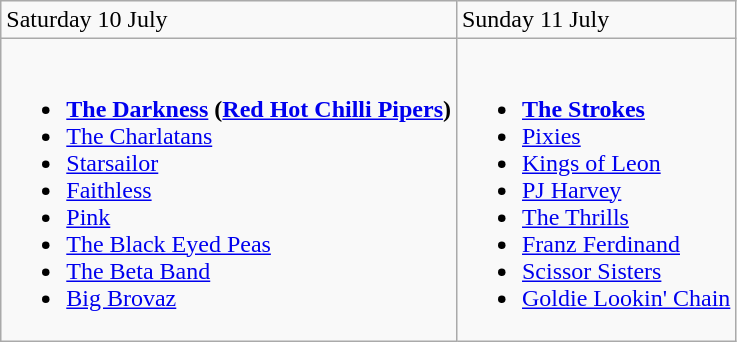<table class="wikitable">
<tr>
<td>Saturday 10 July</td>
<td>Sunday 11 July</td>
</tr>
<tr valign="top">
<td><br><ul><li><strong><a href='#'>The Darkness</a> (<a href='#'>Red Hot Chilli Pipers</a>)</strong></li><li><a href='#'>The Charlatans</a></li><li><a href='#'>Starsailor</a></li><li><a href='#'>Faithless</a></li><li><a href='#'>Pink</a></li><li><a href='#'>The Black Eyed Peas</a></li><li><a href='#'>The Beta Band</a></li><li><a href='#'>Big Brovaz</a></li></ul></td>
<td><br><ul><li><strong><a href='#'>The Strokes</a></strong></li><li><a href='#'>Pixies</a></li><li><a href='#'>Kings of Leon</a></li><li><a href='#'>PJ Harvey</a></li><li><a href='#'>The Thrills</a></li><li><a href='#'>Franz Ferdinand</a></li><li><a href='#'>Scissor Sisters</a></li><li><a href='#'>Goldie Lookin' Chain</a></li></ul></td>
</tr>
</table>
